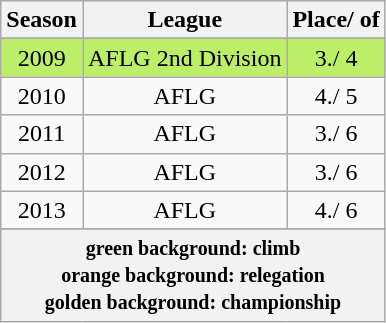<table class="wikitable float-right" style="text-align:center;">
<tr>
<th>Season</th>
<th>League</th>
<th>Place/ of</th>
</tr>
<tr>
</tr>
<tr bgcolor="#BCEE68">
<td>2009</td>
<td>AFLG 2nd Division</td>
<td>3./ 4</td>
</tr>
<tr>
<td>2010</td>
<td>AFLG</td>
<td>4./ 5</td>
</tr>
<tr>
<td>2011</td>
<td>AFLG</td>
<td>3./ 6</td>
</tr>
<tr>
<td>2012</td>
<td>AFLG</td>
<td>3./ 6</td>
</tr>
<tr>
<td>2013</td>
<td>AFLG</td>
<td>4./ 6</td>
</tr>
<tr>
</tr>
<tr>
<th colspan="4"><small>green background: climb<br>orange background: relegation<br>golden background: championship</small></th>
</tr>
</table>
